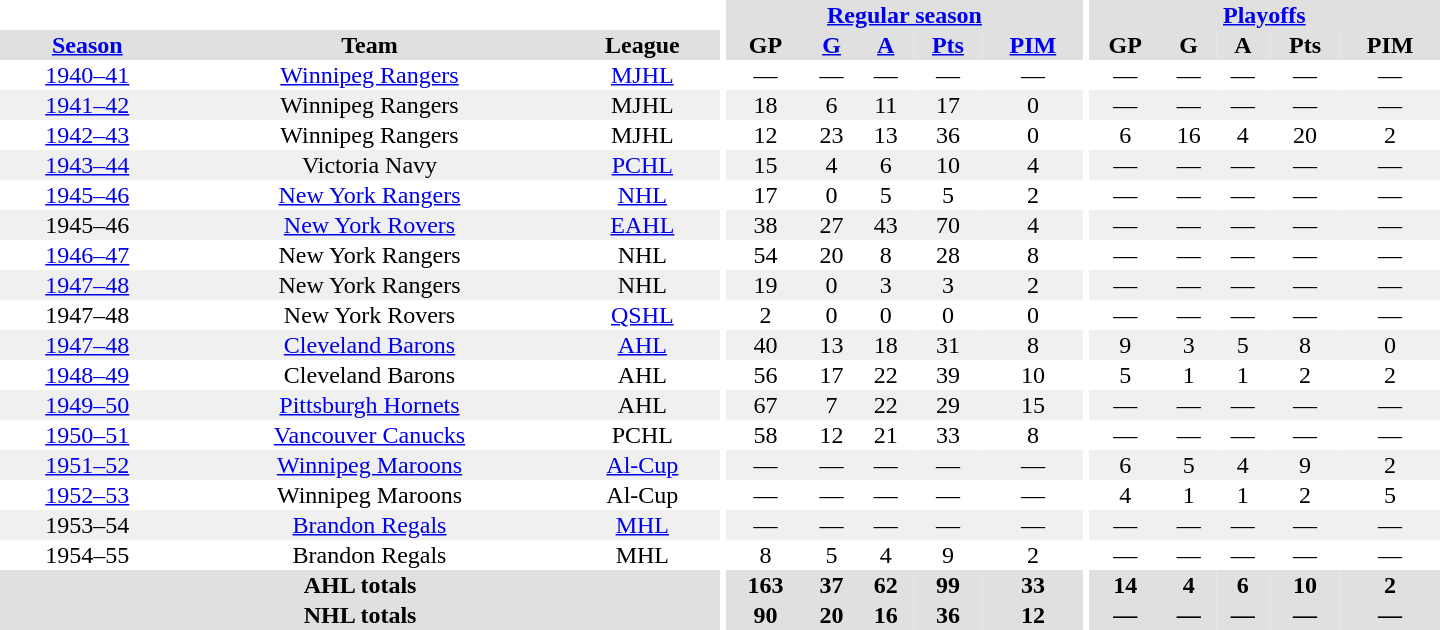<table border="0" cellpadding="1" cellspacing="0" style="text-align:center; width:60em">
<tr bgcolor="#e0e0e0">
<th colspan="3" bgcolor="#ffffff"></th>
<th rowspan="100" bgcolor="#ffffff"></th>
<th colspan="5"><a href='#'>Regular season</a></th>
<th rowspan="100" bgcolor="#ffffff"></th>
<th colspan="5"><a href='#'>Playoffs</a></th>
</tr>
<tr bgcolor="#e0e0e0">
<th><a href='#'>Season</a></th>
<th>Team</th>
<th>League</th>
<th>GP</th>
<th><a href='#'>G</a></th>
<th><a href='#'>A</a></th>
<th><a href='#'>Pts</a></th>
<th><a href='#'>PIM</a></th>
<th>GP</th>
<th>G</th>
<th>A</th>
<th>Pts</th>
<th>PIM</th>
</tr>
<tr>
<td><a href='#'>1940–41</a></td>
<td><a href='#'>Winnipeg Rangers</a></td>
<td><a href='#'>MJHL</a></td>
<td>—</td>
<td>—</td>
<td>—</td>
<td>—</td>
<td>—</td>
<td>—</td>
<td>—</td>
<td>—</td>
<td>—</td>
<td>—</td>
</tr>
<tr bgcolor="#f0f0f0">
<td><a href='#'>1941–42</a></td>
<td>Winnipeg Rangers</td>
<td>MJHL</td>
<td>18</td>
<td>6</td>
<td>11</td>
<td>17</td>
<td>0</td>
<td>—</td>
<td>—</td>
<td>—</td>
<td>—</td>
<td>—</td>
</tr>
<tr>
<td><a href='#'>1942–43</a></td>
<td>Winnipeg Rangers</td>
<td>MJHL</td>
<td>12</td>
<td>23</td>
<td>13</td>
<td>36</td>
<td>0</td>
<td>6</td>
<td>16</td>
<td>4</td>
<td>20</td>
<td>2</td>
</tr>
<tr bgcolor="#f0f0f0">
<td><a href='#'>1943–44</a></td>
<td>Victoria Navy</td>
<td><a href='#'>PCHL</a></td>
<td>15</td>
<td>4</td>
<td>6</td>
<td>10</td>
<td>4</td>
<td>—</td>
<td>—</td>
<td>—</td>
<td>—</td>
<td>—</td>
</tr>
<tr>
<td><a href='#'>1945–46</a></td>
<td><a href='#'>New York Rangers</a></td>
<td><a href='#'>NHL</a></td>
<td>17</td>
<td>0</td>
<td>5</td>
<td>5</td>
<td>2</td>
<td>—</td>
<td>—</td>
<td>—</td>
<td>—</td>
<td>—</td>
</tr>
<tr bgcolor="#f0f0f0">
<td>1945–46</td>
<td><a href='#'>New York Rovers</a></td>
<td><a href='#'>EAHL</a></td>
<td>38</td>
<td>27</td>
<td>43</td>
<td>70</td>
<td>4</td>
<td>—</td>
<td>—</td>
<td>—</td>
<td>—</td>
<td>—</td>
</tr>
<tr>
<td><a href='#'>1946–47</a></td>
<td>New York Rangers</td>
<td>NHL</td>
<td>54</td>
<td>20</td>
<td>8</td>
<td>28</td>
<td>8</td>
<td>—</td>
<td>—</td>
<td>—</td>
<td>—</td>
<td>—</td>
</tr>
<tr bgcolor="#f0f0f0">
<td><a href='#'>1947–48</a></td>
<td>New York Rangers</td>
<td>NHL</td>
<td>19</td>
<td>0</td>
<td>3</td>
<td>3</td>
<td>2</td>
<td>—</td>
<td>—</td>
<td>—</td>
<td>—</td>
<td>—</td>
</tr>
<tr>
<td>1947–48</td>
<td>New York Rovers</td>
<td><a href='#'>QSHL</a></td>
<td>2</td>
<td>0</td>
<td>0</td>
<td>0</td>
<td>0</td>
<td>—</td>
<td>—</td>
<td>—</td>
<td>—</td>
<td>—</td>
</tr>
<tr bgcolor="#f0f0f0">
<td><a href='#'>1947–48</a></td>
<td><a href='#'>Cleveland Barons</a></td>
<td><a href='#'>AHL</a></td>
<td>40</td>
<td>13</td>
<td>18</td>
<td>31</td>
<td>8</td>
<td>9</td>
<td>3</td>
<td>5</td>
<td>8</td>
<td>0</td>
</tr>
<tr>
<td><a href='#'>1948–49</a></td>
<td>Cleveland Barons</td>
<td>AHL</td>
<td>56</td>
<td>17</td>
<td>22</td>
<td>39</td>
<td>10</td>
<td>5</td>
<td>1</td>
<td>1</td>
<td>2</td>
<td>2</td>
</tr>
<tr bgcolor="#f0f0f0">
<td><a href='#'>1949–50</a></td>
<td><a href='#'>Pittsburgh Hornets</a></td>
<td>AHL</td>
<td>67</td>
<td>7</td>
<td>22</td>
<td>29</td>
<td>15</td>
<td>—</td>
<td>—</td>
<td>—</td>
<td>—</td>
<td>—</td>
</tr>
<tr>
<td><a href='#'>1950–51</a></td>
<td><a href='#'>Vancouver Canucks</a></td>
<td>PCHL</td>
<td>58</td>
<td>12</td>
<td>21</td>
<td>33</td>
<td>8</td>
<td>—</td>
<td>—</td>
<td>—</td>
<td>—</td>
<td>—</td>
</tr>
<tr bgcolor="#f0f0f0">
<td><a href='#'>1951–52</a></td>
<td><a href='#'>Winnipeg Maroons</a></td>
<td><a href='#'>Al-Cup</a></td>
<td>—</td>
<td>—</td>
<td>—</td>
<td>—</td>
<td>—</td>
<td>6</td>
<td>5</td>
<td>4</td>
<td>9</td>
<td>2</td>
</tr>
<tr>
<td><a href='#'>1952–53</a></td>
<td>Winnipeg Maroons</td>
<td>Al-Cup</td>
<td>—</td>
<td>—</td>
<td>—</td>
<td>—</td>
<td>—</td>
<td>4</td>
<td>1</td>
<td>1</td>
<td>2</td>
<td>5</td>
</tr>
<tr bgcolor="#f0f0f0">
<td>1953–54</td>
<td><a href='#'>Brandon Regals</a></td>
<td><a href='#'>MHL</a></td>
<td>—</td>
<td>—</td>
<td>—</td>
<td>—</td>
<td>—</td>
<td>—</td>
<td>—</td>
<td>—</td>
<td>—</td>
<td>—</td>
</tr>
<tr>
<td>1954–55</td>
<td>Brandon Regals</td>
<td>MHL</td>
<td>8</td>
<td>5</td>
<td>4</td>
<td>9</td>
<td>2</td>
<td>—</td>
<td>—</td>
<td>—</td>
<td>—</td>
<td>—</td>
</tr>
<tr bgcolor="#e0e0e0">
<th colspan="3">AHL totals</th>
<th>163</th>
<th>37</th>
<th>62</th>
<th>99</th>
<th>33</th>
<th>14</th>
<th>4</th>
<th>6</th>
<th>10</th>
<th>2</th>
</tr>
<tr bgcolor="#e0e0e0">
<th colspan="3">NHL totals</th>
<th>90</th>
<th>20</th>
<th>16</th>
<th>36</th>
<th>12</th>
<th>—</th>
<th>—</th>
<th>—</th>
<th>—</th>
<th>—</th>
</tr>
</table>
